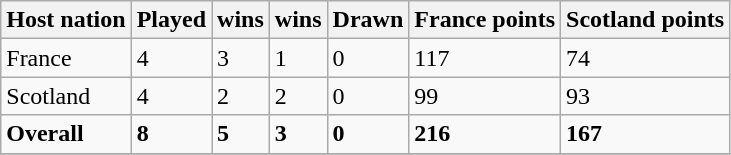<table class="wikitable center">
<tr>
<th align=center>Host nation</th>
<th align=center>Played</th>
<th align=center> wins</th>
<th align=center> wins</th>
<th align=center>Drawn</th>
<th align=center>France points</th>
<th align=center>Scotland points</th>
</tr>
<tr>
<td align=left> France</td>
<td>4</td>
<td>3</td>
<td>1</td>
<td>0</td>
<td>117</td>
<td>74</td>
</tr>
<tr>
<td align=left> Scotland</td>
<td>4</td>
<td>2</td>
<td>2</td>
<td>0</td>
<td>99</td>
<td>93</td>
</tr>
<tr>
<td><strong>Overall</strong></td>
<td><strong>8</strong></td>
<td><strong>5</strong></td>
<td><strong>3</strong></td>
<td><strong>0</strong></td>
<td><strong>216</strong></td>
<td><strong>167</strong></td>
</tr>
<tr>
</tr>
</table>
